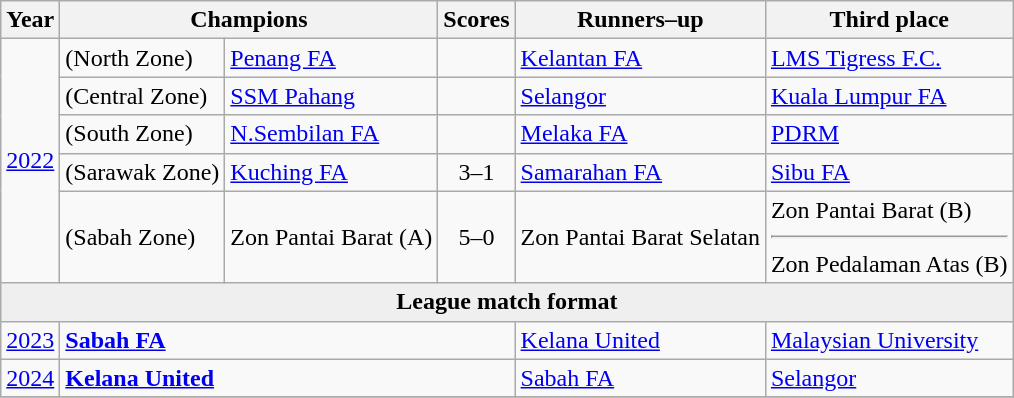<table class="wikitable sortable">
<tr>
<th>Year</th>
<th colspan="2">Champions</th>
<th>Scores</th>
<th>Runners–up</th>
<th>Third place</th>
</tr>
<tr>
<td rowspan=5><a href='#'>2022</a></td>
<td>(North Zone)</td>
<td> <a href='#'>Penang FA</a></td>
<td></td>
<td> <a href='#'>Kelantan FA</a></td>
<td> <a href='#'>LMS Tigress F.C.</a></td>
</tr>
<tr>
<td>(Central Zone)</td>
<td> <a href='#'>SSM Pahang</a></td>
<td></td>
<td> <a href='#'>Selangor</a></td>
<td> <a href='#'>Kuala Lumpur FA</a></td>
</tr>
<tr>
<td>(South Zone)</td>
<td> <a href='#'>N.Sembilan FA</a></td>
<td></td>
<td> <a href='#'>Melaka FA</a></td>
<td> <a href='#'>PDRM</a></td>
</tr>
<tr>
<td>(Sarawak Zone)</td>
<td> <a href='#'>Kuching FA</a></td>
<td align=center>3–1</td>
<td> <a href='#'>Samarahan FA</a></td>
<td> <a href='#'>Sibu FA</a></td>
</tr>
<tr>
<td>(Sabah Zone)</td>
<td> Zon Pantai Barat (A)</td>
<td align=center>5–0</td>
<td> Zon Pantai Barat Selatan</td>
<td> Zon Pantai Barat (B) <hr>  Zon Pedalaman Atas (B)</td>
</tr>
<tr |- style="background:#efefef;">
<td colspan=6 style="text-align:center;"><strong>League match format</strong></td>
</tr>
<tr>
<td><a href='#'>2023</a></td>
<td colspan=3> <strong><a href='#'>Sabah FA</a></strong></td>
<td> <a href='#'>Kelana United</a></td>
<td> <a href='#'>Malaysian University</a></td>
</tr>
<tr>
<td><a href='#'>2024</a></td>
<td colspan=3> <strong><a href='#'>Kelana United</a></strong></td>
<td> <a href='#'>Sabah FA</a></td>
<td> <a href='#'>Selangor</a></td>
</tr>
<tr>
</tr>
</table>
